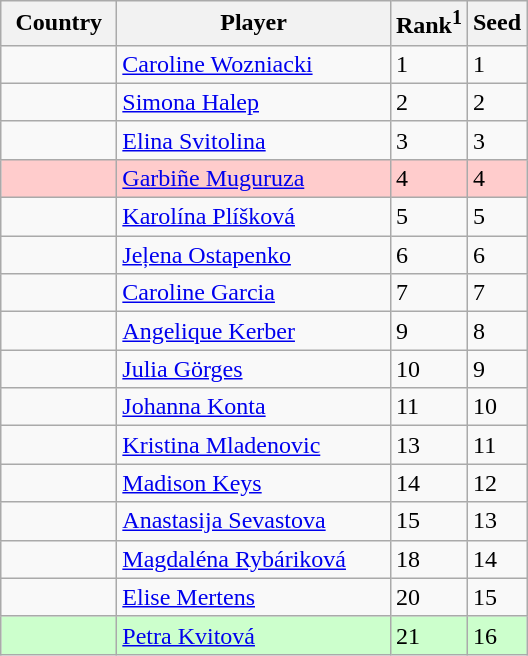<table class="sortable wikitable">
<tr>
<th width="70">Country</th>
<th width="175">Player</th>
<th>Rank<sup>1</sup></th>
<th>Seed</th>
</tr>
<tr>
<td></td>
<td><a href='#'>Caroline Wozniacki</a></td>
<td>1</td>
<td>1</td>
</tr>
<tr>
<td></td>
<td><a href='#'>Simona Halep</a></td>
<td>2</td>
<td>2</td>
</tr>
<tr>
<td></td>
<td><a href='#'>Elina Svitolina</a></td>
<td>3</td>
<td>3</td>
</tr>
<tr style="background:#fcc;">
<td></td>
<td><a href='#'>Garbiñe Muguruza</a></td>
<td>4</td>
<td>4</td>
</tr>
<tr>
<td></td>
<td><a href='#'>Karolína Plíšková</a></td>
<td>5</td>
<td>5</td>
</tr>
<tr>
<td></td>
<td><a href='#'>Jeļena Ostapenko</a></td>
<td>6</td>
<td>6</td>
</tr>
<tr>
<td></td>
<td><a href='#'>Caroline Garcia</a></td>
<td>7</td>
<td>7</td>
</tr>
<tr>
<td></td>
<td><a href='#'>Angelique Kerber</a></td>
<td>9</td>
<td>8</td>
</tr>
<tr>
<td></td>
<td><a href='#'>Julia Görges</a></td>
<td>10</td>
<td>9</td>
</tr>
<tr>
<td></td>
<td><a href='#'>Johanna Konta</a></td>
<td>11</td>
<td>10</td>
</tr>
<tr>
<td></td>
<td><a href='#'>Kristina Mladenovic</a></td>
<td>13</td>
<td>11</td>
</tr>
<tr>
<td></td>
<td><a href='#'>Madison Keys</a></td>
<td>14</td>
<td>12</td>
</tr>
<tr>
<td></td>
<td><a href='#'>Anastasija Sevastova</a></td>
<td>15</td>
<td>13</td>
</tr>
<tr>
<td></td>
<td><a href='#'>Magdaléna Rybáriková</a></td>
<td>18</td>
<td>14</td>
</tr>
<tr>
<td></td>
<td><a href='#'>Elise Mertens</a></td>
<td>20</td>
<td>15</td>
</tr>
<tr style="background:#cfc;">
<td></td>
<td><a href='#'>Petra Kvitová</a></td>
<td>21</td>
<td>16</td>
</tr>
</table>
